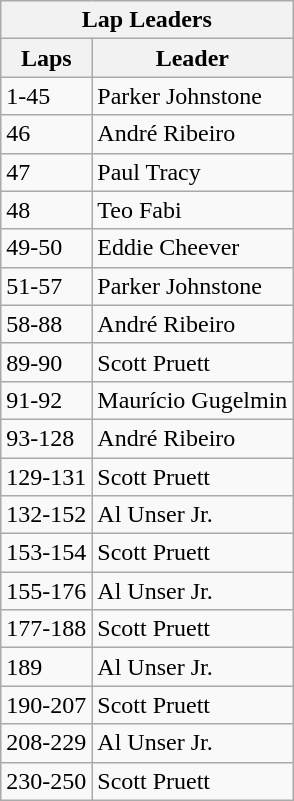<table class="wikitable">
<tr>
<th colspan=2>Lap Leaders</th>
</tr>
<tr>
<th>Laps</th>
<th>Leader</th>
</tr>
<tr>
<td>1-45</td>
<td>Parker Johnstone</td>
</tr>
<tr>
<td>46</td>
<td>André Ribeiro</td>
</tr>
<tr>
<td>47</td>
<td>Paul Tracy</td>
</tr>
<tr>
<td>48</td>
<td>Teo Fabi</td>
</tr>
<tr>
<td>49-50</td>
<td>Eddie Cheever</td>
</tr>
<tr>
<td>51-57</td>
<td>Parker Johnstone</td>
</tr>
<tr>
<td>58-88</td>
<td>André Ribeiro</td>
</tr>
<tr>
<td>89-90</td>
<td>Scott Pruett</td>
</tr>
<tr>
<td>91-92</td>
<td>Maurício Gugelmin</td>
</tr>
<tr>
<td>93-128</td>
<td>André Ribeiro</td>
</tr>
<tr>
<td>129-131</td>
<td>Scott Pruett</td>
</tr>
<tr>
<td>132-152</td>
<td>Al Unser Jr.</td>
</tr>
<tr>
<td>153-154</td>
<td>Scott Pruett</td>
</tr>
<tr>
<td>155-176</td>
<td>Al Unser Jr.</td>
</tr>
<tr>
<td>177-188</td>
<td>Scott Pruett</td>
</tr>
<tr>
<td>189</td>
<td>Al Unser Jr.</td>
</tr>
<tr>
<td>190-207</td>
<td>Scott Pruett</td>
</tr>
<tr>
<td>208-229</td>
<td>Al Unser Jr.</td>
</tr>
<tr>
<td>230-250</td>
<td>Scott Pruett</td>
</tr>
</table>
